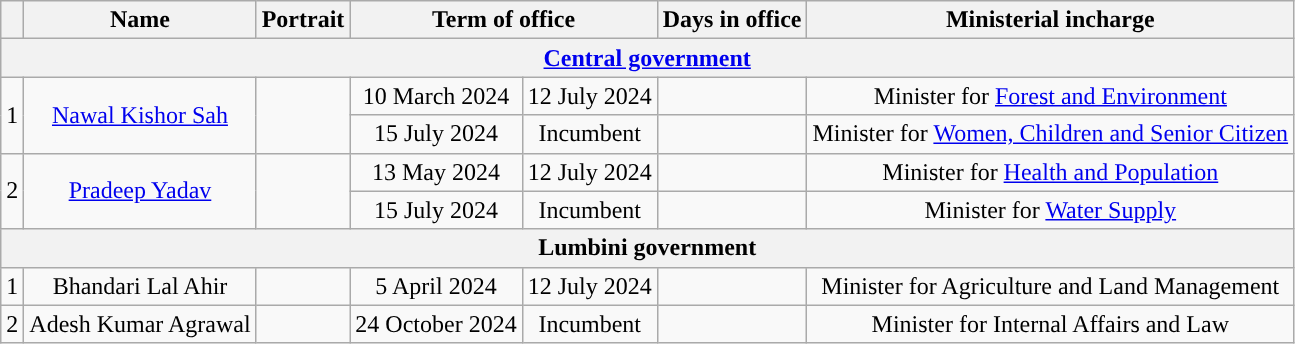<table class="wikitable" style="text-align:center">
<tr>
<th style="background:"></th>
<th style="background:">Name</th>
<th style="background:">Portrait</th>
<th colspan="2" style="background:">Term of office</th>
<th style="background:">Days in office</th>
<th style="background:">Ministerial incharge</th>
</tr>
<tr>
<th colspan="7"><a href='#'>Central government</a></th>
</tr>
<tr>
<td rowspan="2">1</td>
<td rowspan="2"><a href='#'>Nawal Kishor Sah</a></td>
<td rowspan="2"></td>
<td>10 March 2024</td>
<td>12 July 2024</td>
<td></td>
<td>Minister for <a href='#'>Forest and Environment</a></td>
</tr>
<tr>
<td>15 July 2024</td>
<td>Incumbent</td>
<td></td>
<td>Minister for <a href='#'>Women, Children and Senior Citizen</a></td>
</tr>
<tr>
<td rowspan="2">2</td>
<td rowspan="2"><a href='#'>Pradeep Yadav</a></td>
<td rowspan="2"></td>
<td>13 May 2024</td>
<td>12 July 2024</td>
<td></td>
<td>Minister for <a href='#'>Health and Population</a></td>
</tr>
<tr>
<td>15 July 2024</td>
<td>Incumbent</td>
<td></td>
<td>Minister for <a href='#'>Water Supply</a></td>
</tr>
<tr>
<th colspan="7">Lumbini government</th>
</tr>
<tr>
<td>1</td>
<td>Bhandari Lal Ahir</td>
<td></td>
<td>5 April 2024</td>
<td>12 July 2024</td>
<td></td>
<td>Minister for Agriculture and Land Management</td>
</tr>
<tr>
<td>2</td>
<td>Adesh Kumar Agrawal</td>
<td></td>
<td>24 October 2024</td>
<td>Incumbent</td>
<td></td>
<td>Minister for Internal Affairs and Law</td>
</tr>
</table>
